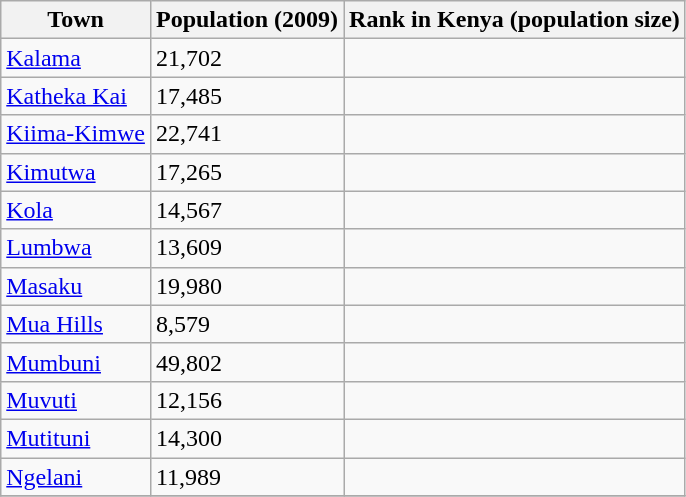<table class="sortable wikitable">
<tr>
<th>Town</th>
<th>Population (2009)</th>
<th>Rank in Kenya (population size)</th>
</tr>
<tr>
<td><a href='#'>Kalama</a></td>
<td>21,702</td>
<td></td>
</tr>
<tr>
<td><a href='#'>Katheka Kai</a></td>
<td>17,485</td>
<td></td>
</tr>
<tr>
<td><a href='#'>Kiima-Kimwe</a></td>
<td>22,741</td>
<td></td>
</tr>
<tr>
<td><a href='#'>Kimutwa</a></td>
<td>17,265</td>
<td></td>
</tr>
<tr>
<td><a href='#'>Kola</a></td>
<td>14,567</td>
<td></td>
</tr>
<tr>
<td><a href='#'>Lumbwa</a></td>
<td>13,609</td>
<td></td>
</tr>
<tr>
<td><a href='#'>Masaku</a></td>
<td>19,980</td>
<td></td>
</tr>
<tr>
<td><a href='#'>Mua Hills</a></td>
<td>8,579</td>
<td></td>
</tr>
<tr>
<td><a href='#'>Mumbuni</a></td>
<td>49,802</td>
<td></td>
</tr>
<tr>
<td><a href='#'>Muvuti</a></td>
<td>12,156</td>
<td></td>
</tr>
<tr>
<td><a href='#'>Mutituni</a></td>
<td>14,300</td>
<td></td>
</tr>
<tr>
<td><a href='#'>Ngelani</a></td>
<td>11,989</td>
<td></td>
</tr>
<tr>
</tr>
</table>
